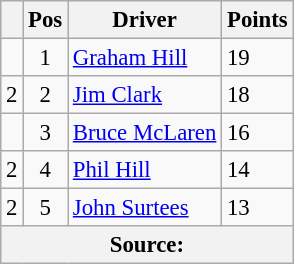<table class="wikitable" style="font-size: 95%;">
<tr>
<th></th>
<th>Pos</th>
<th>Driver</th>
<th>Points</th>
</tr>
<tr>
<td align="left"></td>
<td align="center">1</td>
<td> <a href='#'>Graham Hill</a></td>
<td align="left">19</td>
</tr>
<tr>
<td align="left"> 2</td>
<td align="center">2</td>
<td> <a href='#'>Jim Clark</a></td>
<td align="left">18</td>
</tr>
<tr>
<td align="left"></td>
<td align="center">3</td>
<td> <a href='#'>Bruce McLaren</a></td>
<td align="left">16</td>
</tr>
<tr>
<td align="left"> 2</td>
<td align="center">4</td>
<td> <a href='#'>Phil Hill</a></td>
<td align="left">14</td>
</tr>
<tr>
<td align="left"> 2</td>
<td align="center">5</td>
<td> <a href='#'>John Surtees</a></td>
<td align="left">13</td>
</tr>
<tr>
<th colspan=4>Source:</th>
</tr>
</table>
